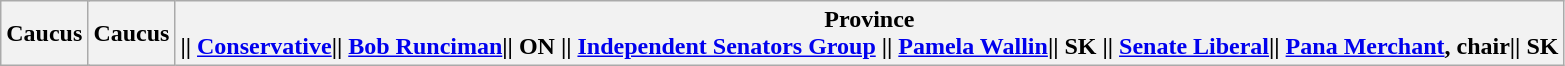<table class="wikitable">
<tr>
<th colspan="2">Caucus</th>
<th>Caucus</th>
<th>Province<br>|| <a href='#'>Conservative</a>|| <a href='#'>Bob Runciman</a>|| ON
 || <a href='#'>Independent Senators Group</a> || <a href='#'>Pamela Wallin</a>|| SK
     || <a href='#'>Senate Liberal</a>|| <a href='#'>Pana Merchant</a>, chair|| SK</th>
</tr>
</table>
